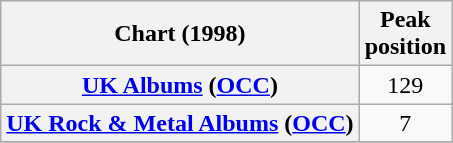<table class="wikitable sortable plainrowheaders" style="text-align:center">
<tr>
<th scope="col">Chart (1998)</th>
<th scope="col">Peak<br>position</th>
</tr>
<tr>
<th scope="row"><a href='#'>UK Albums</a> (<a href='#'>OCC</a>)</th>
<td align="center">129</td>
</tr>
<tr>
<th scope="row"><a href='#'>UK Rock & Metal Albums</a> (<a href='#'>OCC</a>)</th>
<td align="center">7</td>
</tr>
<tr>
</tr>
</table>
